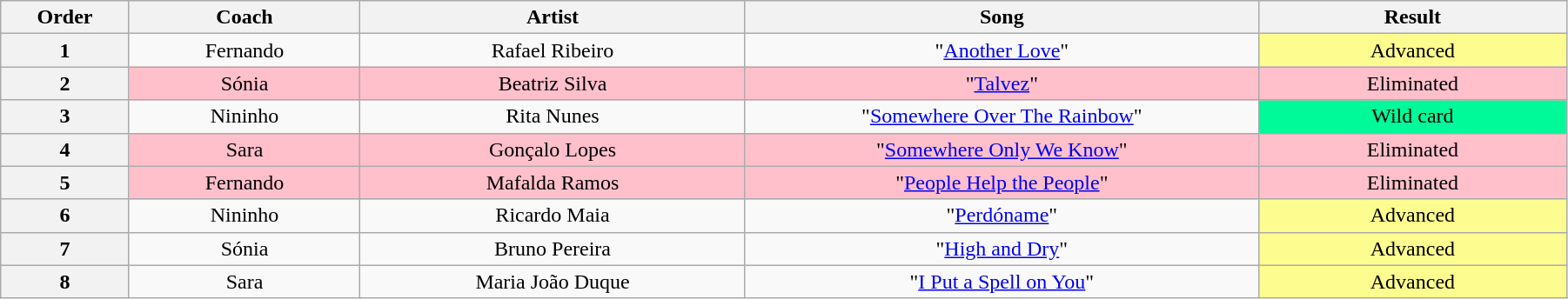<table class="wikitable" style="text-align:center; width:95%">
<tr>
<th style="width:05%">Order</th>
<th style="width:09%">Coach</th>
<th style="width:15%">Artist</th>
<th style="width:20%">Song</th>
<th style="width:12%">Result</th>
</tr>
<tr>
<th>1</th>
<td>Fernando</td>
<td>Rafael Ribeiro</td>
<td>"<a href='#'>Another Love</a>"</td>
<td style="background:#fdfc8f">Advanced</td>
</tr>
<tr>
<th>2</th>
<td style="background:pink">Sónia</td>
<td style="background:pink">Beatriz Silva</td>
<td style="background:pink">"<a href='#'>Talvez</a>"</td>
<td style="background:pink">Eliminated</td>
</tr>
<tr>
<th>3</th>
<td>Nininho</td>
<td>Rita Nunes</td>
<td>"<a href='#'>Somewhere Over The Rainbow</a>"</td>
<td style="background:#00fa9a">Wild card</td>
</tr>
<tr>
<th>4</th>
<td style="background:pink">Sara</td>
<td style="background:pink">Gonçalo Lopes</td>
<td style="background:pink">"<a href='#'>Somewhere Only We Know</a>"</td>
<td style="background:pink">Eliminated</td>
</tr>
<tr>
<th>5</th>
<td style="background:pink">Fernando</td>
<td style="background:pink">Mafalda Ramos</td>
<td style="background:pink">"<a href='#'>People Help the People</a>"</td>
<td style="background:pink">Eliminated</td>
</tr>
<tr>
<th>6</th>
<td>Nininho</td>
<td>Ricardo Maia</td>
<td>"<a href='#'>Perdóname</a>"</td>
<td style="background:#fdfc8f">Advanced</td>
</tr>
<tr>
<th>7</th>
<td>Sónia</td>
<td>Bruno Pereira</td>
<td>"<a href='#'>High and Dry</a>"</td>
<td style="background:#fdfc8f">Advanced</td>
</tr>
<tr>
<th>8</th>
<td>Sara</td>
<td>Maria João Duque</td>
<td>"<a href='#'>I Put a Spell on You</a>"</td>
<td style="background:#fdfc8f">Advanced</td>
</tr>
</table>
